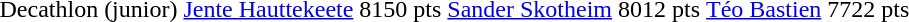<table>
<tr>
<td>Decathlon (junior)</td>
<td><a href='#'>Jente Hauttekeete</a><br></td>
<td>8150 pts </td>
<td><a href='#'>Sander Skotheim</a><br></td>
<td>8012 pts </td>
<td><a href='#'>Téo Bastien</a><br></td>
<td>7722 pts </td>
</tr>
</table>
